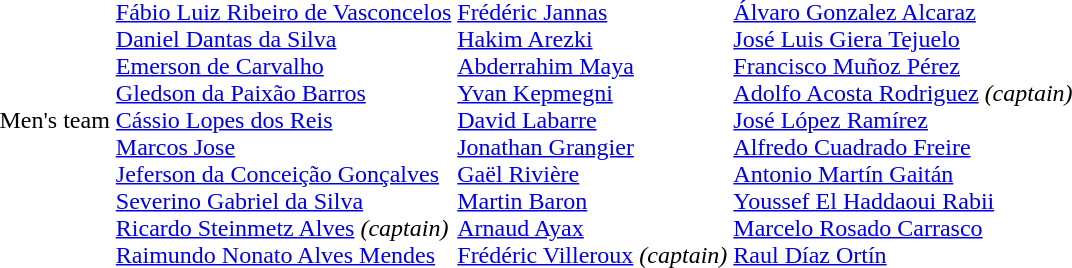<table>
<tr>
<td>Men's team</td>
<td valign="top"><br><a href='#'>Fábio Luiz Ribeiro de Vasconcelos</a><br><a href='#'>Daniel Dantas da Silva</a><br><a href='#'>Emerson de Carvalho</a><br><a href='#'>Gledson da Paixão Barros</a><br><a href='#'>Cássio Lopes dos Reis</a><br><a href='#'>Marcos Jose</a><br><a href='#'>Jeferson da Conceição Gonçalves</a><br><a href='#'>Severino Gabriel da Silva</a><br><a href='#'>Ricardo Steinmetz Alves</a> <em>(captain)</em><br><a href='#'>Raimundo Nonato Alves Mendes</a></td>
<td valign="top"><br><a href='#'>Frédéric Jannas</a><br><a href='#'>Hakim Arezki</a><br><a href='#'>Abderrahim Maya</a><br><a href='#'>Yvan Kepmegni</a><br><a href='#'>David Labarre</a><br><a href='#'>Jonathan Grangier</a><br><a href='#'>Gaël Rivière</a><br><a href='#'>Martin Baron</a><br><a href='#'>Arnaud Ayax</a><br><a href='#'>Frédéric Villeroux</a> <em>(captain)</em></td>
<td valign="top"><br><a href='#'>Álvaro Gonzalez Alcaraz</a><br><a href='#'>José Luis Giera Tejuelo</a><br><a href='#'>Francisco Muñoz Pérez</a><br><a href='#'>Adolfo Acosta Rodriguez</a> <em>(captain)</em><br><a href='#'>José López Ramírez</a><br><a href='#'>Alfredo Cuadrado Freire</a><br><a href='#'>Antonio Martín Gaitán</a><br><a href='#'>Youssef El Haddaoui Rabii</a><br><a href='#'>Marcelo Rosado Carrasco</a><br><a href='#'>Raul Díaz Ortín</a></td>
</tr>
</table>
